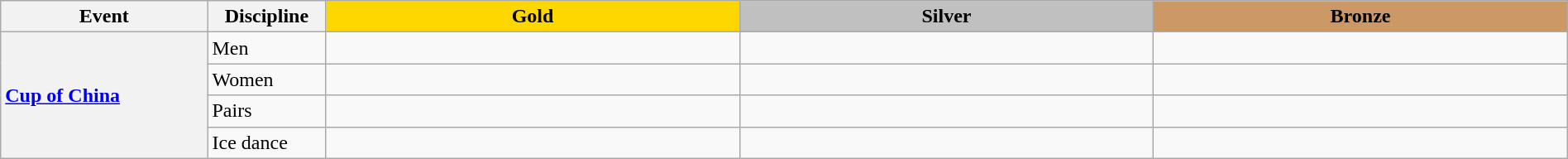<table class="wikitable unsortable" style="text-align:left; width:100%;">
<tr>
<th scope="col" style="width:10%">Event</th>
<th scope="col" style="width:5%">Discipline</th>
<td scope="col" style="text-align:center; width:20%; background:gold"><strong>Gold</strong></td>
<td scope="col" style="text-align:center; width:20%; background:silver"><strong>Silver</strong></td>
<td scope="col" style="text-align:center; width:20%; background:#c96"><strong>Bronze</strong></td>
</tr>
<tr>
<th scope="row" style="text-align:left" rowspan="4"> <a href='#'>Cup of China</a></th>
<td>Men</td>
<td></td>
<td></td>
<td></td>
</tr>
<tr>
<td>Women</td>
<td></td>
<td></td>
<td></td>
</tr>
<tr>
<td>Pairs</td>
<td></td>
<td></td>
<td></td>
</tr>
<tr>
<td>Ice dance</td>
<td></td>
<td></td>
<td></td>
</tr>
</table>
